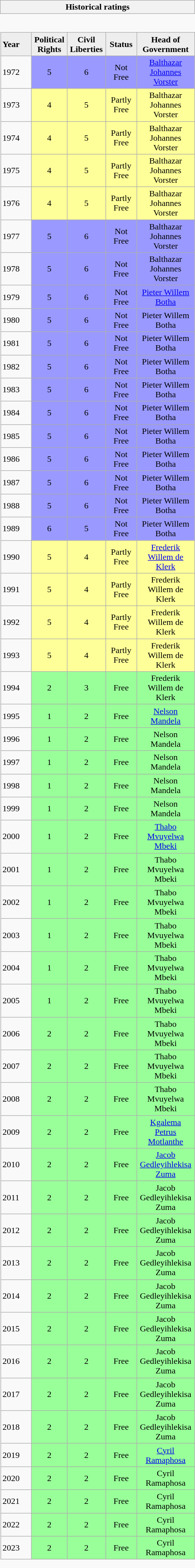<table class="wikitable collapsible collapsed" style="border:none; ">
<tr>
<th>Historical ratings</th>
</tr>
<tr>
<td style="padding:0; border:none;"><br><table class="wikitable sortable"  style="width:100%;">
<tr style="background:#eee; font-weight:bold; text-align:center;">
<td style="width:3em; text-align:left;">Year</td>
<td style="width:3em;">Political Rights</td>
<td style="width:3em;">Civil Liberties</td>
<td style="width:3em;">Status</td>
<td style="width:3em;">Head of Government</td>
</tr>
<tr align=center>
<td align=left>1972</td>
<td style="background:#99f;">5</td>
<td style="background:#99f;">6</td>
<td style="background:#99f;">Not Free</td>
<td style="background:#99f;"><a href='#'>Balthazar Johannes Vorster</a></td>
</tr>
<tr align=center>
<td align=left>1973</td>
<td style="background:#ff9;">4</td>
<td style="background:#ff9;">5</td>
<td style="background:#ff9;">Partly Free</td>
<td style="background:#ff9;">Balthazar Johannes Vorster</td>
</tr>
<tr align=center>
<td align=left>1974</td>
<td style="background:#ff9;">4</td>
<td style="background:#ff9;">5</td>
<td style="background:#ff9;">Partly Free</td>
<td style="background:#ff9;">Balthazar Johannes Vorster</td>
</tr>
<tr align=center>
<td align=left>1975</td>
<td style="background:#ff9;">4</td>
<td style="background:#ff9;">5</td>
<td style="background:#ff9;">Partly Free</td>
<td style="background:#ff9;">Balthazar Johannes Vorster</td>
</tr>
<tr align=center>
<td align=left>1976</td>
<td style="background:#ff9;">4</td>
<td style="background:#ff9;">5</td>
<td style="background:#ff9;">Partly Free</td>
<td style="background:#ff9;">Balthazar Johannes Vorster</td>
</tr>
<tr align=center>
<td align=left>1977</td>
<td style="background:#99f;">5</td>
<td style="background:#99f;">6</td>
<td style="background:#99f;">Not Free</td>
<td style="background:#99f;">Balthazar Johannes Vorster</td>
</tr>
<tr align=center>
<td align=left>1978</td>
<td style="background:#99f;">5</td>
<td style="background:#99f;">6</td>
<td style="background:#99f;">Not Free</td>
<td style="background:#99f;">Balthazar Johannes Vorster</td>
</tr>
<tr align=center>
<td align=left>1979</td>
<td style="background:#99f;">5</td>
<td style="background:#99f;">6</td>
<td style="background:#99f;">Not Free</td>
<td style="background:#99f;"><a href='#'>Pieter Willem Botha</a></td>
</tr>
<tr align=center>
<td align=left>1980</td>
<td style="background:#99f;">5</td>
<td style="background:#99f;">6</td>
<td style="background:#99f;">Not Free</td>
<td style="background:#99f;">Pieter Willem Botha</td>
</tr>
<tr align=center>
<td align=left>1981</td>
<td style="background:#99f;">5</td>
<td style="background:#99f;">6</td>
<td style="background:#99f;">Not Free</td>
<td style="background:#99f;">Pieter Willem Botha</td>
</tr>
<tr align=center>
<td align=left>1982</td>
<td style="background:#99f;">5</td>
<td style="background:#99f;">6</td>
<td style="background:#99f;">Not Free</td>
<td style="background:#99f;">Pieter Willem Botha</td>
</tr>
<tr align=center>
<td align=left>1983</td>
<td style="background:#99f;">5</td>
<td style="background:#99f;">6</td>
<td style="background:#99f;">Not Free</td>
<td style="background:#99f;">Pieter Willem Botha</td>
</tr>
<tr align=center>
<td align=left>1984</td>
<td style="background:#99f;">5</td>
<td style="background:#99f;">6</td>
<td style="background:#99f;">Not Free</td>
<td style="background:#99f;">Pieter Willem Botha</td>
</tr>
<tr align=center>
<td align=left>1985</td>
<td style="background:#99f;">5</td>
<td style="background:#99f;">6</td>
<td style="background:#99f;">Not Free</td>
<td style="background:#99f;">Pieter Willem Botha</td>
</tr>
<tr align=center>
<td align=left>1986</td>
<td style="background:#99f;">5</td>
<td style="background:#99f;">6</td>
<td style="background:#99f;">Not Free</td>
<td style="background:#99f;">Pieter Willem Botha</td>
</tr>
<tr align=center>
<td align=left>1987</td>
<td style="background:#99f;">5</td>
<td style="background:#99f;">6</td>
<td style="background:#99f;">Not Free</td>
<td style="background:#99f;">Pieter Willem Botha</td>
</tr>
<tr align=center>
<td align=left>1988</td>
<td style="background:#99f;">5</td>
<td style="background:#99f;">6</td>
<td style="background:#99f;">Not Free</td>
<td style="background:#99f;">Pieter Willem Botha</td>
</tr>
<tr align=center>
<td align=left>1989</td>
<td style="background:#99f;">6</td>
<td style="background:#99f;">5</td>
<td style="background:#99f;">Not Free</td>
<td style="background:#99f;">Pieter Willem Botha</td>
</tr>
<tr align=center>
<td align=left>1990</td>
<td style="background:#ff9;">5</td>
<td style="background:#ff9;">4</td>
<td style="background:#ff9;">Partly Free</td>
<td style="background:#ff9;"><a href='#'>Frederik Willem de Klerk</a></td>
</tr>
<tr align=center>
<td align=left>1991</td>
<td style="background:#ff9;">5</td>
<td style="background:#ff9;">4</td>
<td style="background:#ff9;">Partly Free</td>
<td style="background:#ff9;">Frederik Willem de Klerk</td>
</tr>
<tr align=center>
<td align=left>1992</td>
<td style="background:#ff9;">5</td>
<td style="background:#ff9;">4</td>
<td style="background:#ff9;">Partly Free</td>
<td style="background:#ff9;">Frederik Willem de Klerk</td>
</tr>
<tr align=center>
<td align=left>1993</td>
<td style="background:#ff9;">5</td>
<td style="background:#ff9;">4</td>
<td style="background:#ff9;">Partly Free</td>
<td style="background:#ff9;">Frederik Willem de Klerk</td>
</tr>
<tr align=center>
<td align=left>1994</td>
<td style="background:#9f9;">2</td>
<td style="background:#9f9;">3</td>
<td style="background:#9f9;">Free</td>
<td style="background:#9f9;">Frederik Willem de Klerk</td>
</tr>
<tr align=center>
<td align=left>1995</td>
<td style="background:#9f9;">1</td>
<td style="background:#9f9;">2</td>
<td style="background:#9f9;">Free</td>
<td style="background:#9f9;"><a href='#'>Nelson Mandela</a></td>
</tr>
<tr align=center>
<td align=left>1996</td>
<td style="background:#9f9;">1</td>
<td style="background:#9f9;">2</td>
<td style="background:#9f9;">Free</td>
<td style="background:#9f9;">Nelson Mandela</td>
</tr>
<tr align=center>
<td align=left>1997</td>
<td style="background:#9f9;">1</td>
<td style="background:#9f9;">2</td>
<td style="background:#9f9;">Free</td>
<td style="background:#9f9;">Nelson Mandela</td>
</tr>
<tr align=center>
<td align=left>1998</td>
<td style="background:#9f9;">1</td>
<td style="background:#9f9;">2</td>
<td style="background:#9f9;">Free</td>
<td style="background:#9f9;">Nelson Mandela</td>
</tr>
<tr align=center>
<td align=left>1999</td>
<td style="background:#9f9;">1</td>
<td style="background:#9f9;">2</td>
<td style="background:#9f9;">Free</td>
<td style="background:#9f9;">Nelson Mandela</td>
</tr>
<tr align=center>
<td align=left>2000</td>
<td style="background:#9f9;">1</td>
<td style="background:#9f9;">2</td>
<td style="background:#9f9;">Free</td>
<td style="background:#9f9;"><a href='#'>Thabo Mvuyelwa Mbeki</a></td>
</tr>
<tr align=center>
<td align=left>2001</td>
<td style="background:#9f9;">1</td>
<td style="background:#9f9;">2</td>
<td style="background:#9f9;">Free</td>
<td style="background:#9f9;">Thabo Mvuyelwa Mbeki</td>
</tr>
<tr align=center>
<td align=left>2002</td>
<td style="background:#9f9;">1</td>
<td style="background:#9f9;">2</td>
<td style="background:#9f9;">Free</td>
<td style="background:#9f9;">Thabo Mvuyelwa Mbeki</td>
</tr>
<tr align=center>
<td align=left>2003</td>
<td style="background:#9f9;">1</td>
<td style="background:#9f9;">2</td>
<td style="background:#9f9;">Free</td>
<td style="background:#9f9;">Thabo Mvuyelwa Mbeki</td>
</tr>
<tr align=center>
<td align=left>2004</td>
<td style="background:#9f9;">1</td>
<td style="background:#9f9;">2</td>
<td style="background:#9f9;">Free</td>
<td style="background:#9f9;">Thabo Mvuyelwa Mbeki</td>
</tr>
<tr align=center>
<td align=left>2005</td>
<td style="background:#9f9;">1</td>
<td style="background:#9f9;">2</td>
<td style="background:#9f9;">Free</td>
<td style="background:#9f9;">Thabo Mvuyelwa Mbeki</td>
</tr>
<tr align=center>
<td align=left>2006</td>
<td style="background:#9f9;">2</td>
<td style="background:#9f9;">2</td>
<td style="background:#9f9;">Free</td>
<td style="background:#9f9;">Thabo Mvuyelwa Mbeki</td>
</tr>
<tr align=center>
<td align=left>2007</td>
<td style="background:#9f9;">2</td>
<td style="background:#9f9;">2</td>
<td style="background:#9f9;">Free</td>
<td style="background:#9f9;">Thabo Mvuyelwa Mbeki</td>
</tr>
<tr align=center>
<td align=left>2008</td>
<td style="background:#9f9;">2</td>
<td style="background:#9f9;">2</td>
<td style="background:#9f9;">Free</td>
<td style="background:#9f9;">Thabo Mvuyelwa Mbeki</td>
</tr>
<tr align=center>
<td align=left>2009</td>
<td style="background:#9f9;">2</td>
<td style="background:#9f9;">2</td>
<td style="background:#9f9;">Free</td>
<td style="background:#9f9;"><a href='#'>Kgalema Petrus Motlanthe</a></td>
</tr>
<tr align=center>
<td align=left>2010</td>
<td style="background:#9f9;">2</td>
<td style="background:#9f9;">2</td>
<td style="background:#9f9;">Free</td>
<td style="background:#9f9;"><a href='#'>Jacob Gedleyihlekisa Zuma</a></td>
</tr>
<tr align=center>
<td align=left>2011</td>
<td style="background:#9f9;">2</td>
<td style="background:#9f9;">2</td>
<td style="background:#9f9;">Free</td>
<td style="background:#9f9;">Jacob Gedleyihlekisa Zuma</td>
</tr>
<tr align=center>
<td align=left>2012</td>
<td style="background:#9f9;">2</td>
<td style="background:#9f9;">2</td>
<td style="background:#9f9;">Free</td>
<td style="background:#9f9;">Jacob Gedleyihlekisa Zuma</td>
</tr>
<tr align=center>
<td align=left>2013</td>
<td style="background:#9f9;">2</td>
<td style="background:#9f9;">2</td>
<td style="background:#9f9;">Free</td>
<td style="background:#9f9;">Jacob Gedleyihlekisa Zuma</td>
</tr>
<tr align=center>
<td align=left>2014</td>
<td style="background:#9f9;">2</td>
<td style="background:#9f9;">2</td>
<td style="background:#9f9;">Free</td>
<td style="background:#9f9;">Jacob Gedleyihlekisa Zuma</td>
</tr>
<tr align=center>
<td align=left>2015</td>
<td style="background:#9f9;">2</td>
<td style="background:#9f9;">2</td>
<td style="background:#9f9;">Free</td>
<td style="background:#9f9;">Jacob Gedleyihlekisa Zuma</td>
</tr>
<tr align=center>
<td align=left>2016</td>
<td style="background:#9f9;">2</td>
<td style="background:#9f9;">2</td>
<td style="background:#9f9;">Free</td>
<td style="background:#9f9;">Jacob Gedleyihlekisa Zuma</td>
</tr>
<tr align=center>
<td align=left>2017</td>
<td style="background:#9f9;">2</td>
<td style="background:#9f9;">2</td>
<td style="background:#9f9;">Free</td>
<td style="background:#9f9;">Jacob Gedleyihlekisa Zuma</td>
</tr>
<tr align=center>
<td align=left>2018</td>
<td style="background:#9f9;">2</td>
<td style="background:#9f9;">2</td>
<td style="background:#9f9;">Free</td>
<td style="background:#9f9;">Jacob Gedleyihlekisa Zuma</td>
</tr>
<tr align=center>
<td align=left>2019</td>
<td style="background:#9f9;">2</td>
<td style="background:#9f9;">2</td>
<td style="background:#9f9;">Free</td>
<td style="background:#9f9;"><a href='#'>Cyril Ramaphosa</a></td>
</tr>
<tr align=center>
<td align=left>2020</td>
<td style="background:#9f9;">2</td>
<td style="background:#9f9;">2</td>
<td style="background:#9f9;">Free</td>
<td style="background:#9f9;">Cyril Ramaphosa</td>
</tr>
<tr align=center>
<td align=left>2021</td>
<td style="background:#9f9;">2</td>
<td style="background:#9f9;">2</td>
<td style="background:#9f9;">Free</td>
<td style="background:#9f9;">Cyril Ramaphosa</td>
</tr>
<tr align=center>
<td align=left>2022</td>
<td style="background:#9f9;">2</td>
<td style="background:#9f9;">2</td>
<td style="background:#9f9;">Free</td>
<td style="background:#9f9;">Cyril Ramaphosa</td>
</tr>
<tr align=center>
<td align=left>2023</td>
<td style="background:#9f9;">2</td>
<td style="background:#9f9;">2</td>
<td style="background:#9f9;">Free</td>
<td style="background:#9f9;">Cyril Ramaphosa</td>
</tr>
</table>
</td>
</tr>
</table>
